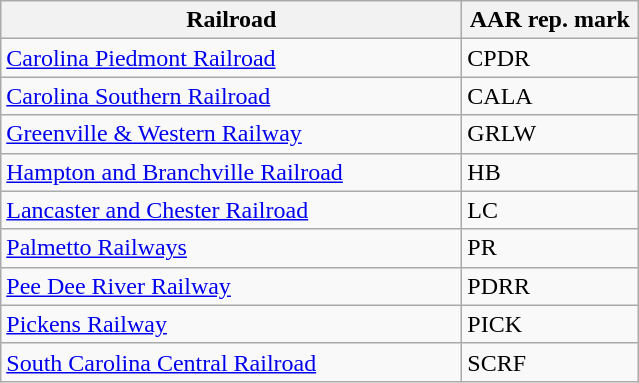<table class="wikitable" border="1">
<tr>
<th width="300px">Railroad</th>
<th width="110px">AAR rep. mark</th>
</tr>
<tr>
<td width="300px"><a href='#'>Carolina Piedmont Railroad</a></td>
<td width="110px">CPDR</td>
</tr>
<tr>
<td width="300px"><a href='#'>Carolina Southern Railroad</a></td>
<td width="110px">CALA</td>
</tr>
<tr>
<td width="300px"><a href='#'>Greenville & Western Railway</a></td>
<td width="110px">GRLW</td>
</tr>
<tr>
<td width="300px"><a href='#'>Hampton and Branchville Railroad</a></td>
<td width="110px">HB</td>
</tr>
<tr>
<td width="300px"><a href='#'>Lancaster and Chester Railroad</a></td>
<td width="110px">LC</td>
</tr>
<tr>
<td><a href='#'>Palmetto Railways</a></td>
<td>PR</td>
</tr>
<tr>
<td width="300px"><a href='#'>Pee Dee River Railway</a></td>
<td width="110px">PDRR</td>
</tr>
<tr>
<td width="300px"><a href='#'>Pickens Railway</a></td>
<td width="110px">PICK</td>
</tr>
<tr>
<td width="300px"><a href='#'>South Carolina Central Railroad</a></td>
<td width="110px">SCRF</td>
</tr>
</table>
